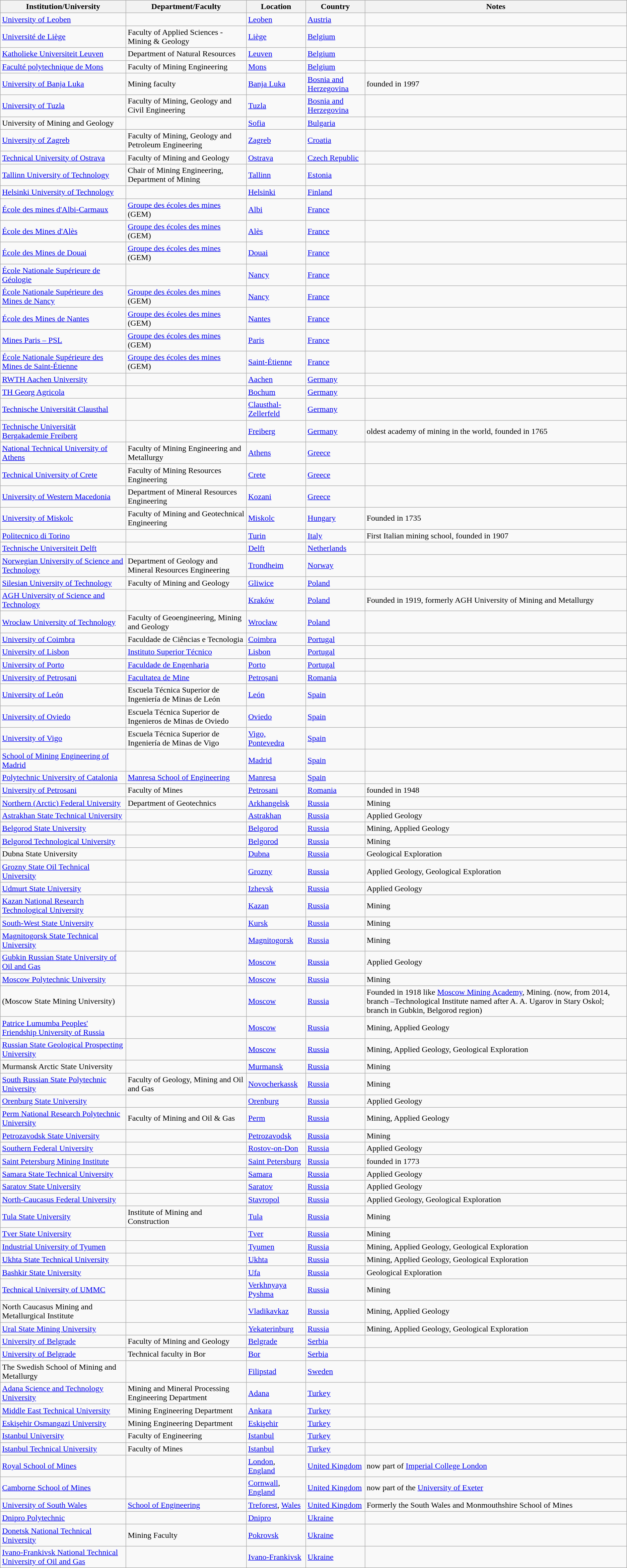<table class="wikitable sortable">
<tr>
<th>Institution/University</th>
<th>Department/Faculty</th>
<th>Location</th>
<th>Country</th>
<th>Notes</th>
</tr>
<tr>
<td><a href='#'>University of Leoben</a></td>
<td></td>
<td><a href='#'>Leoben</a></td>
<td><a href='#'>Austria</a></td>
<td></td>
</tr>
<tr>
<td><a href='#'>Université de Liège</a></td>
<td>Faculty of Applied Sciences - Mining & Geology</td>
<td><a href='#'>Liège</a></td>
<td><a href='#'>Belgium</a></td>
<td></td>
</tr>
<tr>
<td><a href='#'>Katholieke Universiteit Leuven</a></td>
<td>Department of Natural Resources</td>
<td><a href='#'>Leuven</a></td>
<td><a href='#'>Belgium</a></td>
<td></td>
</tr>
<tr>
<td><a href='#'>Faculté polytechnique de Mons</a></td>
<td>Faculty of Mining Engineering</td>
<td><a href='#'>Mons</a></td>
<td><a href='#'>Belgium</a></td>
<td></td>
</tr>
<tr>
<td><a href='#'>University of Banja Luka</a></td>
<td>Mining faculty</td>
<td><a href='#'>Banja Luka</a></td>
<td><a href='#'>Bosnia and Herzegovina</a></td>
<td>founded in 1997</td>
</tr>
<tr>
<td><a href='#'>University of Tuzla</a></td>
<td>Faculty of Mining, Geology and Civil Engineering</td>
<td><a href='#'>Tuzla</a></td>
<td><a href='#'>Bosnia and Herzegovina</a></td>
<td></td>
</tr>
<tr>
<td>University of Mining and Geology</td>
<td></td>
<td><a href='#'>Sofia</a></td>
<td><a href='#'>Bulgaria</a></td>
<td></td>
</tr>
<tr>
<td><a href='#'>University of Zagreb</a></td>
<td>Faculty of Mining, Geology and Petroleum Engineering</td>
<td><a href='#'>Zagreb</a></td>
<td><a href='#'>Croatia</a></td>
<td></td>
</tr>
<tr>
<td><a href='#'>Technical University of Ostrava</a></td>
<td>Faculty of Mining and Geology</td>
<td><a href='#'>Ostrava</a></td>
<td><a href='#'>Czech Republic</a></td>
<td></td>
</tr>
<tr>
<td><a href='#'>Tallinn University of Technology</a></td>
<td>Chair of Mining Engineering, Department of Mining</td>
<td><a href='#'>Tallinn</a></td>
<td><a href='#'>Estonia</a></td>
<td></td>
</tr>
<tr>
<td><a href='#'>Helsinki University of Technology</a></td>
<td></td>
<td><a href='#'>Helsinki</a></td>
<td><a href='#'>Finland</a></td>
<td></td>
</tr>
<tr>
<td><a href='#'>École des mines d'Albi-Carmaux</a></td>
<td><a href='#'>Groupe des écoles des mines</a> (GEM)</td>
<td><a href='#'>Albi</a></td>
<td><a href='#'>France</a></td>
<td></td>
</tr>
<tr>
<td><a href='#'>École des Mines d'Alès</a></td>
<td><a href='#'>Groupe des écoles des mines</a> (GEM)</td>
<td><a href='#'>Alès</a></td>
<td><a href='#'>France</a></td>
<td></td>
</tr>
<tr>
<td><a href='#'>École des Mines de Douai</a></td>
<td><a href='#'>Groupe des écoles des mines</a> (GEM)</td>
<td><a href='#'>Douai</a></td>
<td><a href='#'>France</a></td>
<td></td>
</tr>
<tr>
<td><a href='#'>École Nationale Supérieure de Géologie</a></td>
<td></td>
<td><a href='#'>Nancy</a></td>
<td><a href='#'>France</a></td>
<td></td>
</tr>
<tr>
<td><a href='#'>École Nationale Supérieure des Mines de Nancy</a></td>
<td><a href='#'>Groupe des écoles des mines</a> (GEM)</td>
<td><a href='#'>Nancy</a></td>
<td><a href='#'>France</a></td>
<td></td>
</tr>
<tr>
<td><a href='#'>École des Mines de Nantes</a></td>
<td><a href='#'>Groupe des écoles des mines</a> (GEM)</td>
<td><a href='#'>Nantes</a></td>
<td><a href='#'>France</a></td>
<td></td>
</tr>
<tr>
<td><a href='#'>Mines Paris – PSL</a></td>
<td><a href='#'>Groupe des écoles des mines</a> (GEM)</td>
<td><a href='#'>Paris</a></td>
<td><a href='#'>France</a></td>
<td></td>
</tr>
<tr>
<td><a href='#'>École Nationale Supérieure des Mines de Saint-Étienne</a></td>
<td><a href='#'>Groupe des écoles des mines</a> (GEM)</td>
<td><a href='#'>Saint-Étienne</a></td>
<td><a href='#'>France</a></td>
<td></td>
</tr>
<tr>
<td><a href='#'>RWTH Aachen University</a></td>
<td></td>
<td><a href='#'>Aachen</a></td>
<td><a href='#'>Germany</a></td>
<td></td>
</tr>
<tr>
<td><a href='#'>TH Georg Agricola</a></td>
<td></td>
<td><a href='#'>Bochum</a></td>
<td><a href='#'>Germany</a></td>
<td></td>
</tr>
<tr>
<td><a href='#'>Technische Universität Clausthal</a></td>
<td></td>
<td><a href='#'>Clausthal-Zellerfeld</a></td>
<td><a href='#'>Germany</a></td>
<td></td>
</tr>
<tr>
<td><a href='#'>Technische Universität Bergakademie Freiberg</a></td>
<td></td>
<td><a href='#'>Freiberg</a></td>
<td><a href='#'>Germany</a></td>
<td>oldest academy of mining in the world, founded in 1765</td>
</tr>
<tr>
<td><a href='#'>National Technical University of Athens</a></td>
<td>Faculty of Mining Engineering and Metallurgy</td>
<td><a href='#'>Athens</a></td>
<td><a href='#'>Greece</a></td>
<td></td>
</tr>
<tr>
<td><a href='#'>Technical University of Crete</a></td>
<td>Faculty of Mining Resources Engineering</td>
<td><a href='#'>Crete</a></td>
<td><a href='#'>Greece</a></td>
<td></td>
</tr>
<tr>
<td><a href='#'>University of Western Macedonia</a></td>
<td>Department of Mineral Resources Engineering</td>
<td><a href='#'>Kozani</a></td>
<td><a href='#'>Greece</a></td>
<td></td>
</tr>
<tr>
<td><a href='#'>University of Miskolc</a></td>
<td>Faculty of Mining and Geotechnical Engineering</td>
<td><a href='#'>Miskolc</a></td>
<td><a href='#'>Hungary</a></td>
<td>Founded in 1735</td>
</tr>
<tr>
<td><a href='#'>Politecnico di Torino</a></td>
<td></td>
<td><a href='#'>Turin</a></td>
<td><a href='#'>Italy</a></td>
<td>First Italian mining school, founded in 1907</td>
</tr>
<tr>
<td><a href='#'>Technische Universiteit Delft</a></td>
<td></td>
<td><a href='#'>Delft</a></td>
<td><a href='#'>Netherlands</a></td>
<td></td>
</tr>
<tr>
<td><a href='#'>Norwegian University of Science and Technology</a></td>
<td>Department of Geology and Mineral Resources Engineering</td>
<td><a href='#'>Trondheim</a></td>
<td><a href='#'>Norway</a></td>
<td></td>
</tr>
<tr>
<td><a href='#'>Silesian University of Technology</a></td>
<td>Faculty of Mining and Geology</td>
<td><a href='#'>Gliwice</a></td>
<td><a href='#'>Poland</a></td>
<td></td>
</tr>
<tr>
<td><a href='#'>AGH University of Science and Technology</a></td>
<td></td>
<td><a href='#'>Kraków</a></td>
<td><a href='#'>Poland</a></td>
<td>Founded in 1919, formerly AGH University of Mining and Metallurgy</td>
</tr>
<tr>
<td><a href='#'>Wrocław University of Technology</a></td>
<td>Faculty of Geoengineering, Mining and Geology</td>
<td><a href='#'>Wrocław</a></td>
<td><a href='#'>Poland</a></td>
<td></td>
</tr>
<tr>
<td><a href='#'>University of Coimbra</a></td>
<td>Faculdade de Ciências e Tecnologia</td>
<td><a href='#'>Coimbra</a></td>
<td><a href='#'>Portugal</a></td>
<td></td>
</tr>
<tr>
<td><a href='#'>University of Lisbon</a></td>
<td><a href='#'>Instituto Superior Técnico</a></td>
<td><a href='#'>Lisbon</a></td>
<td><a href='#'>Portugal</a></td>
<td></td>
</tr>
<tr>
<td><a href='#'>University of Porto</a></td>
<td><a href='#'>Faculdade de Engenharia</a></td>
<td><a href='#'>Porto</a></td>
<td><a href='#'>Portugal</a></td>
<td></td>
</tr>
<tr>
<td><a href='#'>University of Petroșani</a></td>
<td><a href='#'>Facultatea de Mine</a></td>
<td><a href='#'>Petroșani</a></td>
<td><a href='#'>Romania</a></td>
<td></td>
</tr>
<tr>
<td><a href='#'>University of León</a></td>
<td>Escuela Técnica Superior de Ingeniería de Minas de León</td>
<td><a href='#'>León</a></td>
<td><a href='#'>Spain</a></td>
<td></td>
</tr>
<tr>
<td><a href='#'>University of Oviedo</a></td>
<td>Escuela Técnica Superior de Ingenieros de Minas de Oviedo</td>
<td><a href='#'>Oviedo</a></td>
<td><a href='#'>Spain</a></td>
<td></td>
</tr>
<tr>
<td><a href='#'>University of Vigo</a></td>
<td>Escuela Técnica Superior de Ingeniería de Minas de Vigo</td>
<td><a href='#'>Vigo, Pontevedra</a></td>
<td><a href='#'>Spain</a></td>
<td></td>
</tr>
<tr>
<td><a href='#'>School of Mining Engineering of Madrid</a></td>
<td></td>
<td><a href='#'>Madrid</a></td>
<td><a href='#'>Spain</a></td>
<td></td>
</tr>
<tr>
<td><a href='#'>Polytechnic University of Catalonia</a></td>
<td><a href='#'>Manresa School of Engineering</a></td>
<td><a href='#'>Manresa</a></td>
<td><a href='#'>Spain</a></td>
<td></td>
</tr>
<tr>
<td><a href='#'>University of Petrosani</a></td>
<td>Faculty of Mines</td>
<td><a href='#'>Petrosani</a></td>
<td><a href='#'>Romania</a></td>
<td>founded in 1948</td>
</tr>
<tr>
<td><a href='#'>Northern (Arctic) Federal University</a></td>
<td>Department of Geotechnics</td>
<td><a href='#'>Arkhangelsk</a></td>
<td><a href='#'>Russia</a></td>
<td>Mining </td>
</tr>
<tr>
<td><a href='#'>Astrakhan State Technical University</a></td>
<td></td>
<td><a href='#'>Astrakhan</a></td>
<td><a href='#'>Russia</a></td>
<td>Applied Geology </td>
</tr>
<tr>
<td><a href='#'>Belgorod State University</a></td>
<td></td>
<td><a href='#'>Belgorod</a></td>
<td><a href='#'>Russia</a></td>
<td>Mining, Applied Geology </td>
</tr>
<tr>
<td><a href='#'>Belgorod Technological University</a></td>
<td></td>
<td><a href='#'>Belgorod</a></td>
<td><a href='#'>Russia</a></td>
<td>Mining</td>
</tr>
<tr>
<td>Dubna State University</td>
<td></td>
<td><a href='#'>Dubna</a></td>
<td><a href='#'>Russia</a></td>
<td>Geological Exploration </td>
</tr>
<tr>
<td><a href='#'>Grozny State Oil Technical University</a></td>
<td></td>
<td><a href='#'>Grozny</a></td>
<td><a href='#'>Russia</a></td>
<td>Applied Geology, Geological Exploration </td>
</tr>
<tr>
<td><a href='#'>Udmurt State University</a></td>
<td></td>
<td><a href='#'>Izhevsk</a></td>
<td><a href='#'>Russia</a></td>
<td>Applied Geology </td>
</tr>
<tr>
<td><a href='#'>Kazan National Research Technological University</a></td>
<td></td>
<td><a href='#'>Kazan</a></td>
<td><a href='#'>Russia</a></td>
<td>Mining </td>
</tr>
<tr>
<td><a href='#'>South-West State University</a></td>
<td></td>
<td><a href='#'>Kursk</a></td>
<td><a href='#'>Russia</a></td>
<td>Mining </td>
</tr>
<tr>
<td><a href='#'>Magnitogorsk State Technical University</a></td>
<td></td>
<td><a href='#'>Magnitogorsk</a></td>
<td><a href='#'>Russia</a></td>
<td>Mining </td>
</tr>
<tr>
<td><a href='#'>Gubkin Russian State University of Oil and Gas</a></td>
<td></td>
<td><a href='#'>Moscow</a></td>
<td><a href='#'>Russia</a></td>
<td>Applied Geology </td>
</tr>
<tr>
<td><a href='#'>Moscow Polytechnic University</a></td>
<td></td>
<td><a href='#'>Moscow</a></td>
<td><a href='#'>Russia</a></td>
<td>Mining </td>
</tr>
<tr>
<td> (Moscow State Mining University)</td>
<td></td>
<td><a href='#'>Moscow</a></td>
<td><a href='#'>Russia</a></td>
<td>Founded in 1918 like <a href='#'>Moscow Mining Academy</a>, Mining. (now,  from 2014, branch –Technological Institute named after A. A. Ugarov in Stary Oskol; branch in Gubkin, Belgorod region)</td>
</tr>
<tr>
<td><a href='#'>Patrice Lumumba Peoples' Friendship University of Russia</a></td>
<td></td>
<td><a href='#'>Moscow</a></td>
<td><a href='#'>Russia</a></td>
<td>Mining, Applied Geology </td>
</tr>
<tr>
<td><a href='#'>Russian State Geological Prospecting University</a></td>
<td></td>
<td><a href='#'>Moscow</a></td>
<td><a href='#'>Russia</a></td>
<td>Mining, Applied Geology, Geological Exploration </td>
</tr>
<tr>
<td>Murmansk Arctic State University</td>
<td></td>
<td><a href='#'>Murmansk</a></td>
<td><a href='#'>Russia</a></td>
<td>Mining </td>
</tr>
<tr>
<td><a href='#'>South Russian State Polytechnic University</a></td>
<td>Faculty of Geology, Mining and Oil and Gas</td>
<td><a href='#'>Novocherkassk</a></td>
<td><a href='#'>Russia</a></td>
<td>Mining </td>
</tr>
<tr>
<td><a href='#'>Orenburg State University</a></td>
<td></td>
<td><a href='#'>Orenburg</a></td>
<td><a href='#'>Russia</a></td>
<td>Applied Geology </td>
</tr>
<tr>
<td><a href='#'>Perm National Research Polytechnic University</a></td>
<td>Faculty of Mining and Oil & Gas</td>
<td><a href='#'>Perm</a></td>
<td><a href='#'>Russia</a></td>
<td>Mining,  Applied Geology  </td>
</tr>
<tr>
<td><a href='#'>Petrozavodsk State University</a></td>
<td></td>
<td><a href='#'>Petrozavodsk</a></td>
<td><a href='#'>Russia</a></td>
<td>Mining </td>
</tr>
<tr>
<td><a href='#'>Southern Federal University</a></td>
<td></td>
<td><a href='#'>Rostov-on-Don</a></td>
<td><a href='#'>Russia</a></td>
<td>Applied Geology </td>
</tr>
<tr>
<td><a href='#'>Saint Petersburg Mining Institute</a></td>
<td></td>
<td><a href='#'>Saint Petersburg</a></td>
<td><a href='#'>Russia</a></td>
<td>founded in 1773</td>
</tr>
<tr>
<td><a href='#'>Samara State Technical University</a></td>
<td></td>
<td><a href='#'>Samara</a></td>
<td><a href='#'>Russia</a></td>
<td>Applied Geology </td>
</tr>
<tr>
<td><a href='#'>Saratov State University</a></td>
<td></td>
<td><a href='#'>Saratov</a></td>
<td><a href='#'>Russia</a></td>
<td>Applied Geology </td>
</tr>
<tr>
<td><a href='#'>North-Caucasus Federal University</a></td>
<td></td>
<td><a href='#'>Stavropol</a></td>
<td><a href='#'>Russia</a></td>
<td>Applied Geology, Geological Exploration </td>
</tr>
<tr>
<td><a href='#'>Tula State University</a></td>
<td>Institute of Mining and Construction</td>
<td><a href='#'>Tula</a></td>
<td><a href='#'>Russia</a></td>
<td>Mining </td>
</tr>
<tr>
<td><a href='#'>Tver State University</a></td>
<td></td>
<td><a href='#'>Tver</a></td>
<td><a href='#'>Russia</a></td>
<td>Mining </td>
</tr>
<tr>
<td><a href='#'>Industrial University of Tyumen</a></td>
<td></td>
<td><a href='#'>Tyumen</a></td>
<td><a href='#'>Russia</a></td>
<td>Mining, Applied Geology, Geological Exploration </td>
</tr>
<tr>
<td><a href='#'>Ukhta State Technical University</a></td>
<td></td>
<td><a href='#'>Ukhta</a></td>
<td><a href='#'>Russia</a></td>
<td>Mining,  Applied Geology, Geological Exploration</td>
</tr>
<tr>
<td><a href='#'>Bashkir State University</a></td>
<td></td>
<td><a href='#'>Ufa</a></td>
<td><a href='#'>Russia</a></td>
<td>Geological Exploration </td>
</tr>
<tr>
<td><a href='#'>Technical University of UMMC</a></td>
<td></td>
<td><a href='#'>Verkhnyaya Pyshma</a></td>
<td><a href='#'>Russia</a></td>
<td>Mining </td>
</tr>
<tr>
<td>North Caucasus Mining and Metallurgical Institute</td>
<td></td>
<td><a href='#'>Vladikavkaz</a></td>
<td><a href='#'>Russia</a></td>
<td>Mining, Applied Geology </td>
</tr>
<tr>
<td><a href='#'>Ural State Mining University</a></td>
<td></td>
<td><a href='#'>Yekaterinburg</a></td>
<td><a href='#'>Russia</a></td>
<td>Mining, Applied Geology, Geological Exploration </td>
</tr>
<tr>
<td><a href='#'>University of Belgrade</a></td>
<td>Faculty of Mining and Geology</td>
<td><a href='#'>Belgrade</a></td>
<td><a href='#'>Serbia</a></td>
<td></td>
</tr>
<tr>
<td><a href='#'>University of Belgrade</a></td>
<td>Technical faculty in Bor</td>
<td><a href='#'>Bor</a></td>
<td><a href='#'>Serbia</a></td>
<td></td>
</tr>
<tr>
<td>The Swedish School of Mining and Metallurgy</td>
<td></td>
<td><a href='#'>Filipstad</a></td>
<td><a href='#'>Sweden</a></td>
<td></td>
</tr>
<tr>
<td><a href='#'>Adana Science and Technology University</a></td>
<td>Mining and Mineral Processing Engineering Department</td>
<td><a href='#'>Adana</a></td>
<td><a href='#'>Turkey</a></td>
<td></td>
</tr>
<tr>
<td><a href='#'>Middle East Technical University</a></td>
<td>Mining Engineering Department</td>
<td><a href='#'>Ankara</a></td>
<td><a href='#'>Turkey</a></td>
<td></td>
</tr>
<tr>
<td><a href='#'>Eskişehir Osmangazi University</a></td>
<td>Mining Engineering Department</td>
<td><a href='#'>Eskişehir</a></td>
<td><a href='#'>Turkey</a></td>
<td></td>
</tr>
<tr>
<td><a href='#'>Istanbul University</a></td>
<td>Faculty of Engineering</td>
<td><a href='#'>Istanbul</a></td>
<td><a href='#'>Turkey</a></td>
<td></td>
</tr>
<tr>
<td><a href='#'>Istanbul Technical University</a></td>
<td>Faculty of Mines</td>
<td><a href='#'>Istanbul</a></td>
<td><a href='#'>Turkey</a></td>
<td></td>
</tr>
<tr>
<td><a href='#'>Royal School of Mines</a></td>
<td></td>
<td><a href='#'>London</a>, <a href='#'>England</a></td>
<td><a href='#'>United Kingdom</a></td>
<td>now part of <a href='#'>Imperial College London</a></td>
</tr>
<tr>
<td><a href='#'>Camborne School of Mines</a></td>
<td></td>
<td><a href='#'>Cornwall</a>, <a href='#'>England</a></td>
<td><a href='#'>United Kingdom</a></td>
<td>now part of the <a href='#'>University of Exeter</a></td>
</tr>
<tr>
<td><a href='#'>University of South Wales</a></td>
<td><a href='#'>School of Engineering</a></td>
<td><a href='#'>Treforest</a>, <a href='#'>Wales</a></td>
<td><a href='#'>United Kingdom</a></td>
<td>Formerly the South Wales and Monmouthshire School of Mines</td>
</tr>
<tr>
<td><a href='#'>Dnipro Polytechnic</a></td>
<td></td>
<td><a href='#'>Dnipro</a></td>
<td><a href='#'>Ukraine</a></td>
<td></td>
</tr>
<tr>
<td><a href='#'>Donetsk National Technical University</a></td>
<td>Mining Faculty</td>
<td><a href='#'>Pokrovsk</a></td>
<td><a href='#'>Ukraine</a></td>
<td></td>
</tr>
<tr>
<td><a href='#'>Ivano-Frankivsk National Technical University of Oil and Gas</a></td>
<td></td>
<td><a href='#'>Ivano-Frankivsk</a></td>
<td><a href='#'>Ukraine</a></td>
<td></td>
</tr>
</table>
